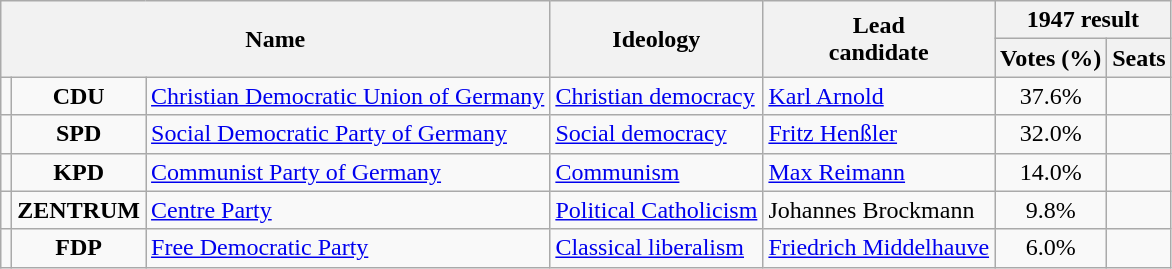<table class="wikitable">
<tr>
<th rowspan=2 colspan=3>Name</th>
<th rowspan=2>Ideology</th>
<th rowspan=2>Lead<br>candidate</th>
<th colspan=2>1947 result</th>
</tr>
<tr>
<th>Votes (%)</th>
<th>Seats</th>
</tr>
<tr>
<td bgcolor=></td>
<td align=center><strong>CDU</strong></td>
<td><a href='#'>Christian Democratic Union of Germany</a><br></td>
<td><a href='#'>Christian democracy</a></td>
<td><a href='#'>Karl Arnold</a></td>
<td align=center>37.6%</td>
<td></td>
</tr>
<tr>
<td bgcolor=></td>
<td align=center><strong>SPD</strong></td>
<td><a href='#'>Social Democratic Party of Germany</a><br></td>
<td><a href='#'>Social democracy</a></td>
<td><a href='#'>Fritz Henßler</a></td>
<td align=center>32.0%</td>
<td></td>
</tr>
<tr>
<td bgcolor=></td>
<td align=center><strong>KPD</strong></td>
<td><a href='#'>Communist Party of Germany</a><br></td>
<td><a href='#'>Communism</a></td>
<td><a href='#'>Max Reimann</a></td>
<td align=center>14.0%</td>
<td></td>
</tr>
<tr>
<td bgcolor=></td>
<td align=center><strong>ZENTRUM</strong></td>
<td><a href='#'>Centre Party</a><br></td>
<td><a href='#'>Political Catholicism</a></td>
<td>Johannes Brockmann</td>
<td align=center>9.8%</td>
<td></td>
</tr>
<tr>
<td bgcolor=></td>
<td align=center><strong>FDP</strong></td>
<td><a href='#'>Free Democratic Party</a><br></td>
<td><a href='#'>Classical liberalism</a></td>
<td><a href='#'>Friedrich Middelhauve</a></td>
<td align=center>6.0%</td>
<td></td>
</tr>
</table>
